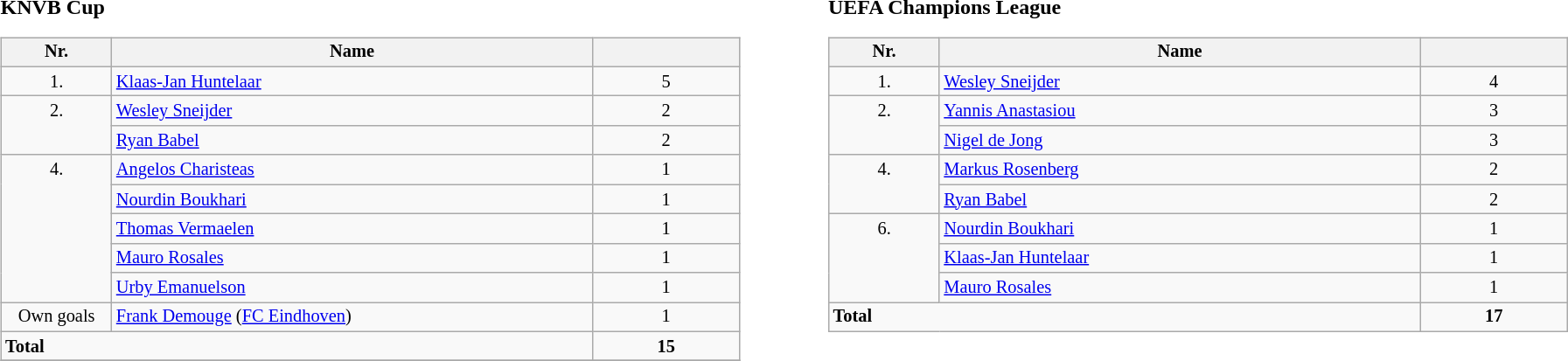<table width=100%>
<tr>
<td width=33% align=left valign=top><br><strong>KNVB Cup</strong><table class="wikitable" style="width:90%; font-size:85%;">
<tr valign=top>
<th width=15% align=center>Nr.</th>
<th width=65% align=center>Name</th>
<th width=20% align=center></th>
</tr>
<tr valign=top>
<td align=center>1.</td>
<td> <a href='#'>Klaas-Jan Huntelaar</a></td>
<td align=center>5</td>
</tr>
<tr valign=top>
<td rowspan=2 align=center>2.</td>
<td> <a href='#'>Wesley Sneijder</a></td>
<td align=center>2</td>
</tr>
<tr valign=top>
<td> <a href='#'>Ryan Babel</a></td>
<td align=center>2</td>
</tr>
<tr valign=top>
<td rowspan=5 align=center>4.</td>
<td> <a href='#'>Angelos Charisteas</a></td>
<td align=center>1</td>
</tr>
<tr valign=top>
<td> <a href='#'>Nourdin Boukhari</a></td>
<td align=center>1</td>
</tr>
<tr valign=top>
<td> <a href='#'>Thomas Vermaelen</a></td>
<td align=center>1</td>
</tr>
<tr valign=top>
<td> <a href='#'>Mauro Rosales</a></td>
<td align=center>1</td>
</tr>
<tr valign=top>
<td> <a href='#'>Urby Emanuelson</a></td>
<td align=center>1</td>
</tr>
<tr valign=top>
<td align=center>Own goals</td>
<td> <a href='#'>Frank Demouge</a> (<a href='#'>FC Eindhoven</a>)</td>
<td align=center>1</td>
</tr>
<tr valign=top>
<td colspan=2><strong>Total</strong></td>
<td align=center><strong>15</strong></td>
</tr>
<tr>
</tr>
</table>
</td>
<td width=33% align=left valign=top><br><strong>UEFA Champions League</strong><table class="wikitable" style="width:90%; font-size:85%;">
<tr valign=top>
<th width=15% align=center>Nr.</th>
<th width=65% align=center>Name</th>
<th width=20% align=center></th>
</tr>
<tr valign=top>
<td align=center>1.</td>
<td> <a href='#'>Wesley Sneijder</a></td>
<td align=center>4</td>
</tr>
<tr valign=top>
<td rowspan=2 align=center>2.</td>
<td> <a href='#'>Yannis Anastasiou</a></td>
<td align=center>3</td>
</tr>
<tr valign=top>
<td> <a href='#'>Nigel de Jong</a></td>
<td align=center>3</td>
</tr>
<tr valign=top>
<td rowspan=2 align=center>4.</td>
<td> <a href='#'>Markus Rosenberg</a></td>
<td align=center>2</td>
</tr>
<tr valign=top>
<td> <a href='#'>Ryan Babel</a></td>
<td align=center>2</td>
</tr>
<tr valign=top>
<td rowspan=3 align=center>6.</td>
<td> <a href='#'>Nourdin Boukhari</a></td>
<td align=center>1</td>
</tr>
<tr valign=top>
<td> <a href='#'>Klaas-Jan Huntelaar</a></td>
<td align=center>1</td>
</tr>
<tr valign=top>
<td> <a href='#'>Mauro Rosales</a></td>
<td align=center>1</td>
</tr>
<tr valign=top>
<td colspan=2><strong>Total</strong></td>
<td align=center><strong>17</strong></td>
</tr>
</table>
</td>
</tr>
</table>
